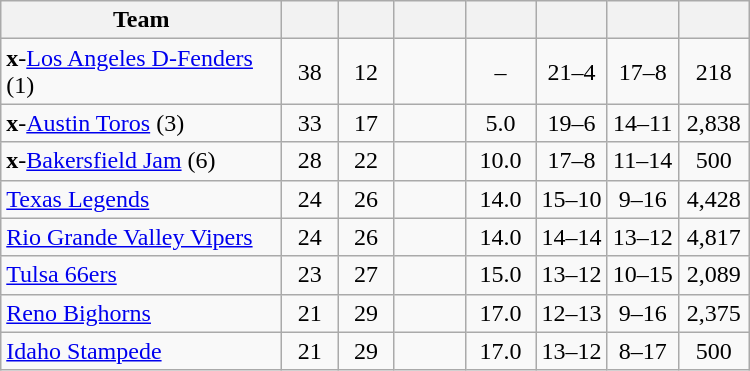<table class="wikitable" style="text-align:center">
<tr>
<th style="width:180px">Team</th>
<th style="width:30px"></th>
<th style="width:30px"></th>
<th style="width:40px"></th>
<th style="width:40px"></th>
<th style="width:40px"></th>
<th style="width:40px"></th>
<th style="width:40px"></th>
</tr>
<tr>
<td align=left><strong>x</strong>-<a href='#'>Los Angeles D-Fenders</a> (1)</td>
<td>38</td>
<td>12</td>
<td></td>
<td>–</td>
<td>21–4</td>
<td>17–8</td>
<td>218</td>
</tr>
<tr>
<td align=left><strong>x</strong>-<a href='#'>Austin Toros</a> (3)</td>
<td>33</td>
<td>17</td>
<td></td>
<td>5.0</td>
<td>19–6</td>
<td>14–11</td>
<td>2,838</td>
</tr>
<tr>
<td align=left><strong>x</strong>-<a href='#'>Bakersfield Jam</a> (6)</td>
<td>28</td>
<td>22</td>
<td></td>
<td>10.0</td>
<td>17–8</td>
<td>11–14</td>
<td>500</td>
</tr>
<tr>
<td align=left><a href='#'>Texas Legends</a></td>
<td>24</td>
<td>26</td>
<td></td>
<td>14.0</td>
<td>15–10</td>
<td>9–16</td>
<td>4,428</td>
</tr>
<tr>
<td align=left><a href='#'>Rio Grande Valley Vipers</a></td>
<td>24</td>
<td>26</td>
<td></td>
<td>14.0</td>
<td>14–14</td>
<td>13–12</td>
<td>4,817</td>
</tr>
<tr>
<td align=left><a href='#'>Tulsa 66ers</a></td>
<td>23</td>
<td>27</td>
<td></td>
<td>15.0</td>
<td>13–12</td>
<td>10–15</td>
<td>2,089</td>
</tr>
<tr>
<td align=left><a href='#'>Reno Bighorns</a></td>
<td>21</td>
<td>29</td>
<td></td>
<td>17.0</td>
<td>12–13</td>
<td>9–16</td>
<td>2,375</td>
</tr>
<tr>
<td align=left><a href='#'>Idaho Stampede</a></td>
<td>21</td>
<td>29</td>
<td></td>
<td>17.0</td>
<td>13–12</td>
<td>8–17</td>
<td>500</td>
</tr>
</table>
